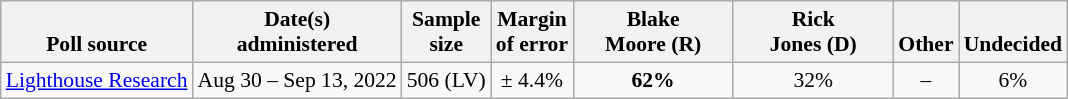<table class="wikitable" style="font-size:90%;text-align:center;">
<tr valign=bottom>
<th>Poll source</th>
<th>Date(s)<br>administered</th>
<th>Sample<br>size</th>
<th>Margin<br>of error</th>
<th style="width:100px;">Blake<br>Moore (R)</th>
<th style="width:100px;">Rick<br>Jones (D)</th>
<th>Other</th>
<th>Undecided</th>
</tr>
<tr>
<td style="text-align:left;"><a href='#'>Lighthouse Research</a></td>
<td>Aug 30 – Sep 13, 2022</td>
<td>506 (LV)</td>
<td>± 4.4%</td>
<td><strong>62%</strong></td>
<td>32%</td>
<td>–</td>
<td>6%</td>
</tr>
</table>
